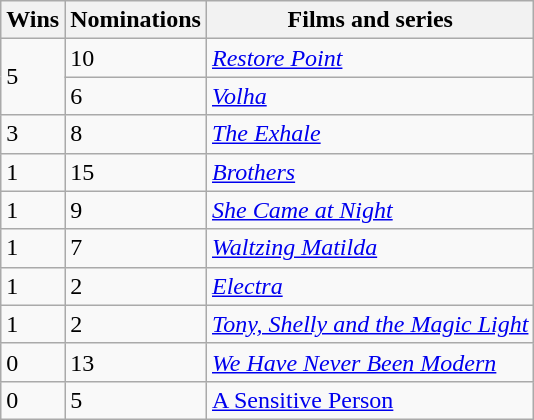<table class="wikitable">
<tr>
<th>Wins</th>
<th>Nominations</th>
<th>Films and series</th>
</tr>
<tr>
<td rowspan="2">5</td>
<td>10</td>
<td><em><a href='#'>Restore Point</a></em></td>
</tr>
<tr>
<td>6</td>
<td><em><a href='#'>Volha</a></em></td>
</tr>
<tr>
<td>3</td>
<td>8</td>
<td><em><a href='#'>The Exhale</a></em></td>
</tr>
<tr>
<td>1</td>
<td>15</td>
<td><em><a href='#'>Brothers</a></em></td>
</tr>
<tr>
<td>1</td>
<td>9</td>
<td><em><a href='#'>She Came at Night</a></em></td>
</tr>
<tr>
<td>1</td>
<td>7</td>
<td><em><a href='#'>Waltzing Matilda</a></em></td>
</tr>
<tr>
<td>1</td>
<td>2</td>
<td><em><a href='#'>Electra</a></em></td>
</tr>
<tr>
<td>1</td>
<td>2</td>
<td><em><a href='#'>Tony, Shelly and the Magic Light</a></em></td>
</tr>
<tr>
<td>0</td>
<td>13</td>
<td><em><a href='#'>We Have Never Been Modern</a></em></td>
</tr>
<tr>
<td>0</td>
<td>5</td>
<td><a href='#'>A Sensitive Person</a></td>
</tr>
</table>
